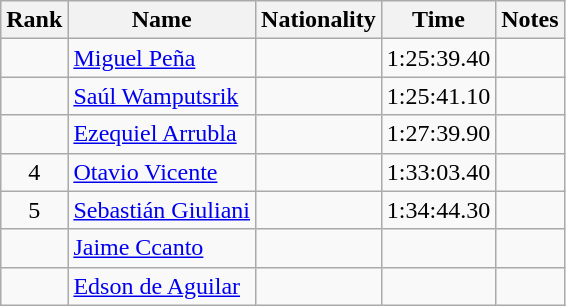<table class="wikitable sortable" style="text-align:center">
<tr>
<th>Rank</th>
<th>Name</th>
<th>Nationality</th>
<th>Time</th>
<th>Notes</th>
</tr>
<tr>
<td></td>
<td align=left><a href='#'>Miguel Peña</a></td>
<td align=left></td>
<td>1:25:39.40</td>
<td></td>
</tr>
<tr>
<td></td>
<td align=left><a href='#'>Saúl Wamputsrik</a></td>
<td align=left></td>
<td>1:25:41.10</td>
<td></td>
</tr>
<tr>
<td></td>
<td align=left><a href='#'>Ezequiel Arrubla</a></td>
<td align=left></td>
<td>1:27:39.90</td>
<td></td>
</tr>
<tr>
<td>4</td>
<td align=left><a href='#'>Otavio Vicente</a></td>
<td align=left></td>
<td>1:33:03.40</td>
<td></td>
</tr>
<tr>
<td>5</td>
<td align=left><a href='#'>Sebastián Giuliani</a></td>
<td align=left></td>
<td>1:34:44.30</td>
<td></td>
</tr>
<tr>
<td></td>
<td align=left><a href='#'>Jaime Ccanto</a></td>
<td align=left></td>
<td></td>
<td></td>
</tr>
<tr>
<td></td>
<td align=left><a href='#'>Edson de Aguilar</a></td>
<td align=left></td>
<td></td>
<td></td>
</tr>
</table>
